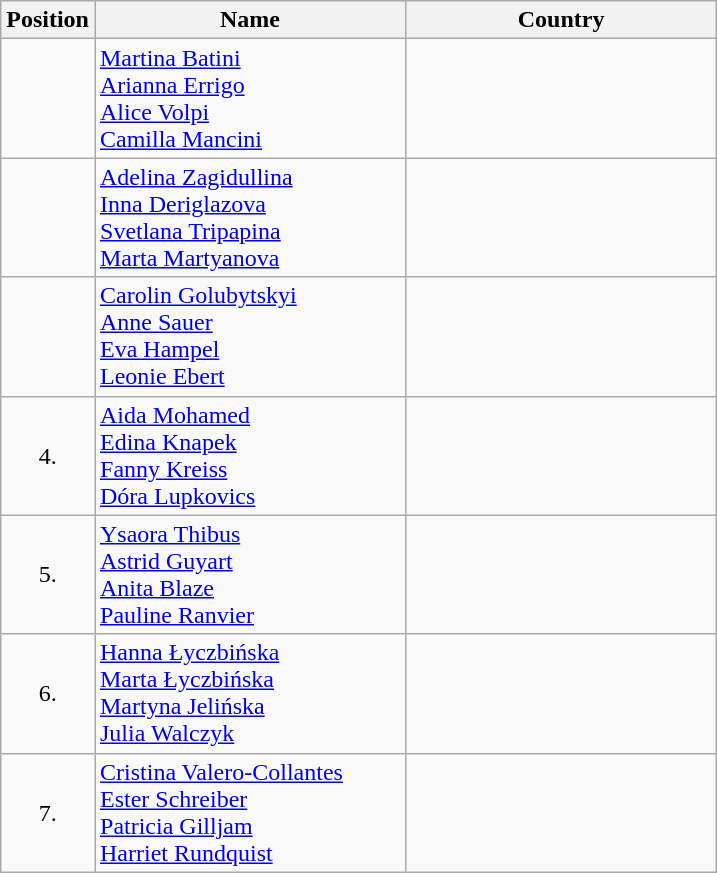<table class="wikitable">
<tr>
<th width="20">Position</th>
<th width="200">Name</th>
<th width="200">Country</th>
</tr>
<tr>
<td align="center"></td>
<td><a href='#'>Martina Batini</a><br><a href='#'>Arianna Errigo</a><br><a href='#'>Alice Volpi</a><br><a href='#'>Camilla Mancini</a></td>
<td></td>
</tr>
<tr>
<td align="center"></td>
<td><a href='#'>Adelina Zagidullina</a><br><a href='#'>Inna Deriglazova</a><br><a href='#'>Svetlana Tripapina</a><br><a href='#'>Marta Martyanova</a></td>
<td></td>
</tr>
<tr>
<td align="center"></td>
<td><a href='#'>Carolin Golubytskyi</a><br><a href='#'>Anne Sauer</a><br><a href='#'>Eva Hampel</a><br><a href='#'>Leonie Ebert</a></td>
<td></td>
</tr>
<tr>
<td align="center">4.</td>
<td><a href='#'>Aida Mohamed</a><br><a href='#'>Edina Knapek</a><br><a href='#'>Fanny Kreiss</a><br><a href='#'>Dóra Lupkovics</a></td>
<td></td>
</tr>
<tr>
<td align="center">5.</td>
<td><a href='#'>Ysaora Thibus</a><br><a href='#'>Astrid Guyart</a><br><a href='#'>Anita Blaze</a><br><a href='#'>Pauline Ranvier</a></td>
<td></td>
</tr>
<tr>
<td align="center">6.</td>
<td><a href='#'>Hanna Łyczbińska</a><br><a href='#'>Marta Łyczbińska</a><br><a href='#'>Martyna Jelińska</a><br><a href='#'>Julia Walczyk</a></td>
<td></td>
</tr>
<tr>
<td align="center">7.</td>
<td><a href='#'>Cristina Valero-Collantes</a><br><a href='#'>Ester Schreiber</a><br><a href='#'>Patricia Gilljam</a><br><a href='#'>Harriet Rundquist</a></td>
<td></td>
</tr>
</table>
